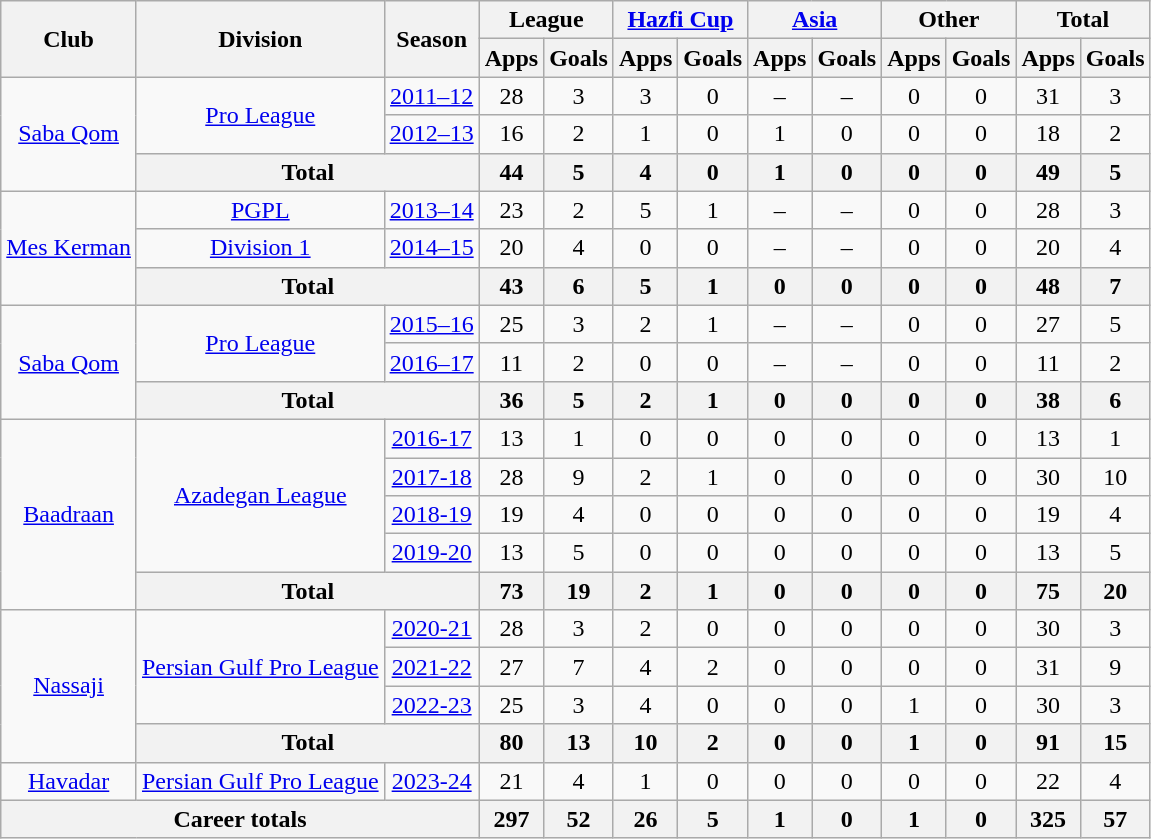<table class="wikitable" style="text-align: center;">
<tr>
<th rowspan="2">Club</th>
<th rowspan="2">Division</th>
<th rowspan="2">Season</th>
<th colspan="2">League</th>
<th colspan="2"><a href='#'>Hazfi Cup</a></th>
<th colspan="2"><a href='#'>Asia</a></th>
<th colspan=2>Other</th>
<th colspan="2">Total</th>
</tr>
<tr>
<th>Apps</th>
<th>Goals</th>
<th>Apps</th>
<th>Goals</th>
<th>Apps</th>
<th>Goals</th>
<th>Apps</th>
<th>Goals</th>
<th>Apps</th>
<th>Goals</th>
</tr>
<tr>
<td rowspan="3"><a href='#'>Saba Qom</a></td>
<td rowspan="2"><a href='#'>Pro League</a></td>
<td><a href='#'>2011–12</a></td>
<td>28</td>
<td>3</td>
<td>3</td>
<td>0</td>
<td>–</td>
<td>–</td>
<td>0</td>
<td>0</td>
<td>31</td>
<td>3</td>
</tr>
<tr>
<td><a href='#'>2012–13</a></td>
<td>16</td>
<td>2</td>
<td>1</td>
<td>0</td>
<td>1</td>
<td>0</td>
<td>0</td>
<td>0</td>
<td>18</td>
<td>2</td>
</tr>
<tr>
<th colspan=2>Total</th>
<th>44</th>
<th>5</th>
<th>4</th>
<th>0</th>
<th>1</th>
<th>0</th>
<th>0</th>
<th>0</th>
<th>49</th>
<th>5</th>
</tr>
<tr>
<td rowspan="3"><a href='#'>Mes Kerman</a></td>
<td><a href='#'>PGPL</a></td>
<td><a href='#'>2013–14</a></td>
<td>23</td>
<td>2</td>
<td>5</td>
<td>1</td>
<td>–</td>
<td>–</td>
<td>0</td>
<td>0</td>
<td>28</td>
<td>3</td>
</tr>
<tr>
<td><a href='#'>Division 1</a></td>
<td><a href='#'>2014–15</a></td>
<td>20</td>
<td>4</td>
<td>0</td>
<td>0</td>
<td>–</td>
<td>–</td>
<td>0</td>
<td>0</td>
<td>20</td>
<td>4</td>
</tr>
<tr>
<th colspan=2>Total</th>
<th>43</th>
<th>6</th>
<th>5</th>
<th>1</th>
<th>0</th>
<th>0</th>
<th>0</th>
<th>0</th>
<th>48</th>
<th>7</th>
</tr>
<tr>
<td rowspan="3"><a href='#'>Saba Qom</a></td>
<td rowspan="2"><a href='#'>Pro League</a></td>
<td><a href='#'>2015–16</a></td>
<td>25</td>
<td>3</td>
<td>2</td>
<td>1</td>
<td>–</td>
<td>–</td>
<td>0</td>
<td>0</td>
<td>27</td>
<td>5</td>
</tr>
<tr>
<td><a href='#'>2016–17</a></td>
<td>11</td>
<td>2</td>
<td>0</td>
<td>0</td>
<td>–</td>
<td>–</td>
<td>0</td>
<td>0</td>
<td>11</td>
<td>2</td>
</tr>
<tr>
<th colspan=2>Total</th>
<th>36</th>
<th>5</th>
<th>2</th>
<th>1</th>
<th>0</th>
<th>0</th>
<th>0</th>
<th>0</th>
<th>38</th>
<th>6</th>
</tr>
<tr>
<td rowspan="5"><a href='#'>Baadraan</a></td>
<td rowspan="4"><a href='#'>Azadegan League</a></td>
<td><a href='#'>2016-17</a></td>
<td>13</td>
<td>1</td>
<td>0</td>
<td>0</td>
<td>0</td>
<td>0</td>
<td>0</td>
<td>0</td>
<td>13</td>
<td>1</td>
</tr>
<tr>
<td><a href='#'>2017-18</a></td>
<td>28</td>
<td>9</td>
<td>2</td>
<td>1</td>
<td>0</td>
<td>0</td>
<td>0</td>
<td>0</td>
<td>30</td>
<td>10</td>
</tr>
<tr>
<td><a href='#'>2018-19</a></td>
<td>19</td>
<td>4</td>
<td>0</td>
<td>0</td>
<td>0</td>
<td>0</td>
<td>0</td>
<td>0</td>
<td>19</td>
<td>4</td>
</tr>
<tr>
<td><a href='#'>2019-20</a></td>
<td>13</td>
<td>5</td>
<td>0</td>
<td>0</td>
<td>0</td>
<td>0</td>
<td>0</td>
<td>0</td>
<td>13</td>
<td>5</td>
</tr>
<tr>
<th colspan=2>Total</th>
<th>73</th>
<th>19</th>
<th>2</th>
<th>1</th>
<th>0</th>
<th>0</th>
<th>0</th>
<th>0</th>
<th>75</th>
<th>20</th>
</tr>
<tr>
<td rowspan="4"><a href='#'>Nassaji</a></td>
<td rowspan="3"><a href='#'>Persian Gulf Pro League</a></td>
<td><a href='#'>2020-21</a></td>
<td>28</td>
<td>3</td>
<td>2</td>
<td>0</td>
<td>0</td>
<td>0</td>
<td>0</td>
<td>0</td>
<td>30</td>
<td>3</td>
</tr>
<tr>
<td><a href='#'>2021-22</a></td>
<td>27</td>
<td>7</td>
<td>4</td>
<td>2</td>
<td>0</td>
<td>0</td>
<td>0</td>
<td>0</td>
<td>31</td>
<td>9</td>
</tr>
<tr>
<td><a href='#'>2022-23</a></td>
<td>25</td>
<td>3</td>
<td>4</td>
<td>0</td>
<td>0</td>
<td>0</td>
<td>1</td>
<td>0</td>
<td>30</td>
<td>3</td>
</tr>
<tr>
<th colspan=2>Total</th>
<th>80</th>
<th>13</th>
<th>10</th>
<th>2</th>
<th>0</th>
<th>0</th>
<th>1</th>
<th>0</th>
<th>91</th>
<th>15</th>
</tr>
<tr>
<td><a href='#'>Havadar</a></td>
<td><a href='#'>Persian Gulf Pro League</a></td>
<td><a href='#'>2023-24</a></td>
<td>21</td>
<td>4</td>
<td>1</td>
<td>0</td>
<td>0</td>
<td>0</td>
<td>0</td>
<td>0</td>
<td>22</td>
<td>4</td>
</tr>
<tr>
<th colspan="3">Career totals</th>
<th>297</th>
<th>52</th>
<th>26</th>
<th>5</th>
<th>1</th>
<th>0</th>
<th>1</th>
<th>0</th>
<th>325</th>
<th>57</th>
</tr>
</table>
